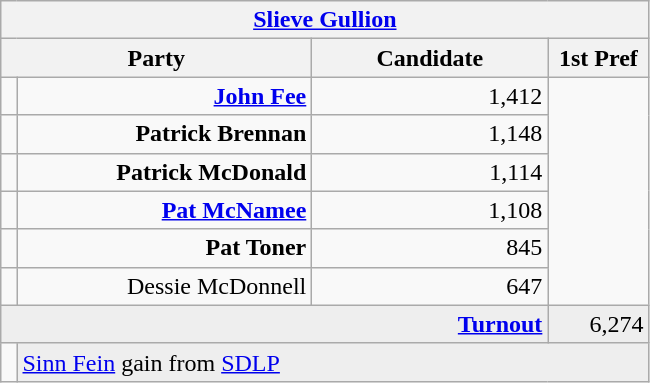<table class="wikitable">
<tr>
<th colspan="4" align="center"><a href='#'>Slieve Gullion</a></th>
</tr>
<tr>
<th colspan="2" align="center" width=200>Party</th>
<th width=150>Candidate</th>
<th width=60>1st Pref</th>
</tr>
<tr>
<td></td>
<td align="right"><strong><a href='#'>John Fee</a></strong></td>
<td align="right">1,412</td>
</tr>
<tr>
<td></td>
<td align="right"><strong>Patrick Brennan</strong></td>
<td align="right">1,148</td>
</tr>
<tr>
<td></td>
<td align="right"><strong>Patrick McDonald</strong></td>
<td align="right">1,114</td>
</tr>
<tr>
<td></td>
<td align="right"><strong><a href='#'>Pat McNamee</a></strong></td>
<td align="right">1,108</td>
</tr>
<tr>
<td></td>
<td align="right"><strong>Pat Toner</strong></td>
<td align="right">845</td>
</tr>
<tr>
<td></td>
<td align="right">Dessie McDonnell</td>
<td align="right">647</td>
</tr>
<tr bgcolor="EEEEEE">
<td colspan=3 align="right"><strong><a href='#'>Turnout</a></strong></td>
<td align="right">6,274</td>
</tr>
<tr>
<td bgcolor=></td>
<td colspan=3 bgcolor="EEEEEE"><a href='#'>Sinn Fein</a> gain from <a href='#'>SDLP</a></td>
</tr>
</table>
